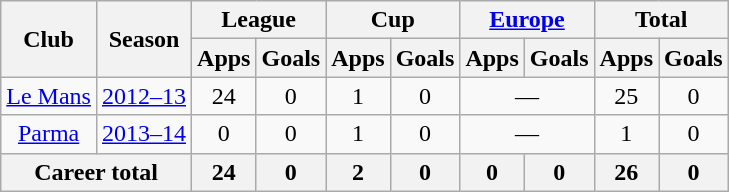<table class="wikitable" style="text-align:center">
<tr>
<th rowspan="2">Club</th>
<th rowspan="2">Season</th>
<th colspan="2">League</th>
<th colspan="2">Cup</th>
<th colspan="2"><a href='#'>Europe</a></th>
<th colspan="2">Total</th>
</tr>
<tr>
<th>Apps</th>
<th>Goals</th>
<th>Apps</th>
<th>Goals</th>
<th>Apps</th>
<th>Goals</th>
<th>Apps</th>
<th>Goals</th>
</tr>
<tr>
<td><a href='#'>Le Mans</a></td>
<td><a href='#'>2012–13</a></td>
<td>24</td>
<td>0</td>
<td>1</td>
<td>0</td>
<td colspan="2">—</td>
<td>25</td>
<td>0</td>
</tr>
<tr>
<td><a href='#'>Parma</a></td>
<td><a href='#'>2013–14</a></td>
<td>0</td>
<td>0</td>
<td>1</td>
<td>0</td>
<td colspan="2">—</td>
<td>1</td>
<td>0</td>
</tr>
<tr>
<th colspan="2">Career total</th>
<th>24</th>
<th>0</th>
<th>2</th>
<th>0</th>
<th>0</th>
<th>0</th>
<th>26</th>
<th>0</th>
</tr>
</table>
